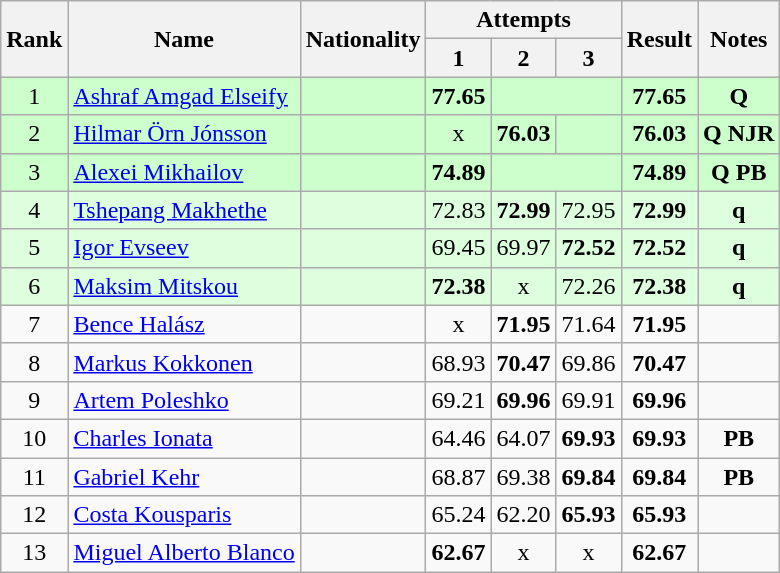<table class="wikitable sortable" style="text-align:center">
<tr>
<th rowspan=2>Rank</th>
<th rowspan=2>Name</th>
<th rowspan=2>Nationality</th>
<th colspan=3>Attempts</th>
<th rowspan=2>Result</th>
<th rowspan=2>Notes</th>
</tr>
<tr>
<th>1</th>
<th>2</th>
<th>3</th>
</tr>
<tr bgcolor=ccffcc>
<td>1</td>
<td align=left><a href='#'>Ashraf Amgad Elseify</a></td>
<td align=left></td>
<td><strong>77.65</strong></td>
<td colspan=2></td>
<td><strong>77.65</strong></td>
<td><strong>Q</strong></td>
</tr>
<tr bgcolor=ccffcc>
<td>2</td>
<td align=left><a href='#'>Hilmar Örn Jónsson</a></td>
<td align=left></td>
<td>x</td>
<td><strong>76.03</strong></td>
<td></td>
<td><strong>76.03</strong></td>
<td><strong>Q NJR</strong></td>
</tr>
<tr bgcolor=ccffcc>
<td>3</td>
<td align=left><a href='#'>Alexei Mikhailov</a></td>
<td align=left></td>
<td><strong>74.89</strong></td>
<td colspan=2></td>
<td><strong>74.89</strong></td>
<td><strong>Q PB</strong></td>
</tr>
<tr bgcolor=ddffdd>
<td>4</td>
<td align=left><a href='#'>Tshepang Makhethe</a></td>
<td align=left></td>
<td>72.83</td>
<td><strong>72.99</strong></td>
<td>72.95</td>
<td><strong>72.99</strong></td>
<td><strong>q</strong></td>
</tr>
<tr bgcolor=ddffdd>
<td>5</td>
<td align=left><a href='#'>Igor Evseev</a></td>
<td align=left></td>
<td>69.45</td>
<td>69.97</td>
<td><strong>72.52</strong></td>
<td><strong>72.52</strong></td>
<td><strong>q</strong></td>
</tr>
<tr bgcolor=ddffdd>
<td>6</td>
<td align=left><a href='#'>Maksim Mitskou</a></td>
<td align=left></td>
<td><strong>72.38</strong></td>
<td>x</td>
<td>72.26</td>
<td><strong>72.38</strong></td>
<td><strong>q</strong></td>
</tr>
<tr>
<td>7</td>
<td align=left><a href='#'>Bence Halász</a></td>
<td align=left></td>
<td>x</td>
<td><strong>71.95</strong></td>
<td>71.64</td>
<td><strong>71.95</strong></td>
<td></td>
</tr>
<tr>
<td>8</td>
<td align=left><a href='#'>Markus Kokkonen</a></td>
<td align=left></td>
<td>68.93</td>
<td><strong>70.47</strong></td>
<td>69.86</td>
<td><strong>70.47</strong></td>
<td></td>
</tr>
<tr>
<td>9</td>
<td align=left><a href='#'>Artem Poleshko</a></td>
<td align=left></td>
<td>69.21</td>
<td><strong>69.96</strong></td>
<td>69.91</td>
<td><strong>69.96</strong></td>
<td></td>
</tr>
<tr>
<td>10</td>
<td align=left><a href='#'>Charles Ionata</a></td>
<td align=left></td>
<td>64.46</td>
<td>64.07</td>
<td><strong>69.93</strong></td>
<td><strong>69.93</strong></td>
<td><strong>PB</strong></td>
</tr>
<tr>
<td>11</td>
<td align=left><a href='#'>Gabriel Kehr</a></td>
<td align=left></td>
<td>68.87</td>
<td>69.38</td>
<td><strong>69.84</strong></td>
<td><strong>69.84</strong></td>
<td><strong>PB</strong></td>
</tr>
<tr>
<td>12</td>
<td align=left><a href='#'>Costa Kousparis</a></td>
<td align=left></td>
<td>65.24</td>
<td>62.20</td>
<td><strong>65.93</strong></td>
<td><strong>65.93</strong></td>
<td></td>
</tr>
<tr>
<td>13</td>
<td align=left><a href='#'>Miguel Alberto Blanco</a></td>
<td align=left></td>
<td><strong>62.67</strong></td>
<td>x</td>
<td>x</td>
<td><strong>62.67</strong></td>
<td></td>
</tr>
</table>
